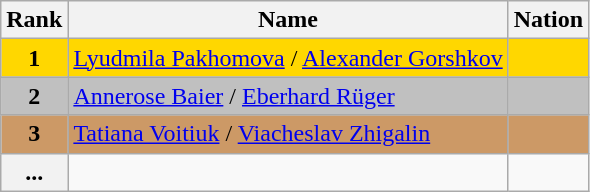<table class="wikitable">
<tr>
<th>Rank</th>
<th>Name</th>
<th>Nation</th>
</tr>
<tr bgcolor="gold">
<td align="center"><strong>1</strong></td>
<td><a href='#'>Lyudmila Pakhomova</a> / <a href='#'>Alexander Gorshkov</a></td>
<td></td>
</tr>
<tr bgcolor="silver">
<td align="center"><strong>2</strong></td>
<td><a href='#'>Annerose Baier</a> / <a href='#'>Eberhard Rüger</a></td>
<td></td>
</tr>
<tr bgcolor="cc9966">
<td align="center"><strong>3</strong></td>
<td><a href='#'>Tatiana Voitiuk</a> / <a href='#'>Viacheslav Zhigalin</a></td>
<td></td>
</tr>
<tr>
<th>...</th>
<td></td>
<td></td>
</tr>
</table>
